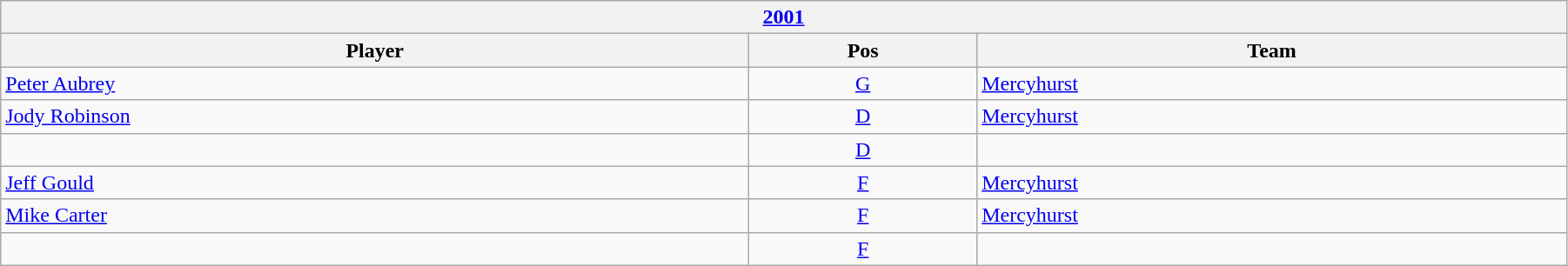<table class="wikitable" width=95%>
<tr>
<th colspan=3><a href='#'>2001</a></th>
</tr>
<tr>
<th>Player</th>
<th>Pos</th>
<th>Team</th>
</tr>
<tr>
<td><a href='#'>Peter Aubrey</a></td>
<td style="text-align:center;"><a href='#'>G</a></td>
<td><a href='#'>Mercyhurst</a></td>
</tr>
<tr>
<td><a href='#'>Jody Robinson</a></td>
<td style="text-align:center;"><a href='#'>D</a></td>
<td><a href='#'>Mercyhurst</a></td>
</tr>
<tr>
<td></td>
<td style="text-align:center;"><a href='#'>D</a></td>
<td></td>
</tr>
<tr>
<td><a href='#'>Jeff Gould</a></td>
<td style="text-align:center;"><a href='#'>F</a></td>
<td><a href='#'>Mercyhurst</a></td>
</tr>
<tr>
<td><a href='#'>Mike Carter</a></td>
<td style="text-align:center;"><a href='#'>F</a></td>
<td><a href='#'>Mercyhurst</a></td>
</tr>
<tr>
<td></td>
<td style="text-align:center;"><a href='#'>F</a></td>
<td></td>
</tr>
</table>
